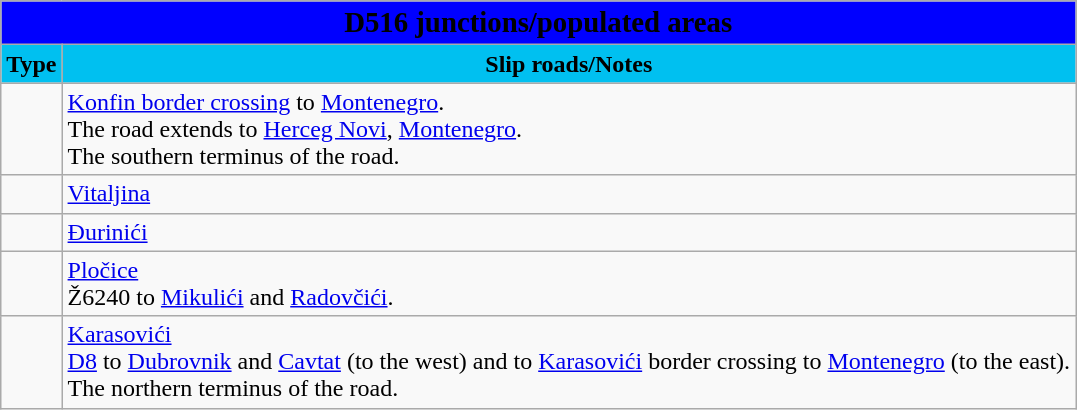<table class="wikitable">
<tr>
<td colspan=2 bgcolor=blue align=center style=margin-top:15><span><big><strong>D516 junctions/populated areas</strong></big></span></td>
</tr>
<tr>
<td align=center bgcolor=00c0f0><strong>Type</strong></td>
<td align=center bgcolor=00c0f0><strong>Slip roads/Notes</strong></td>
</tr>
<tr>
<td></td>
<td><a href='#'>Konfin border crossing</a> to <a href='#'>Montenegro</a>.<br>The road extends to <a href='#'>Herceg Novi</a>, <a href='#'>Montenegro</a>.<br>The southern terminus of the road.</td>
</tr>
<tr>
<td></td>
<td><a href='#'>Vitaljina</a></td>
</tr>
<tr>
<td></td>
<td><a href='#'>Đurinići</a></td>
</tr>
<tr>
<td></td>
<td><a href='#'>Pločice</a><br>Ž6240 to <a href='#'>Mikulići</a> and <a href='#'>Radovčići</a>.</td>
</tr>
<tr>
<td></td>
<td><a href='#'>Karasovići</a><br> <a href='#'>D8</a> to <a href='#'>Dubrovnik</a> and <a href='#'>Cavtat</a> (to the west) and to <a href='#'>Karasovići</a> border crossing to <a href='#'>Montenegro</a> (to the east).<br>The northern terminus of the road.</td>
</tr>
</table>
